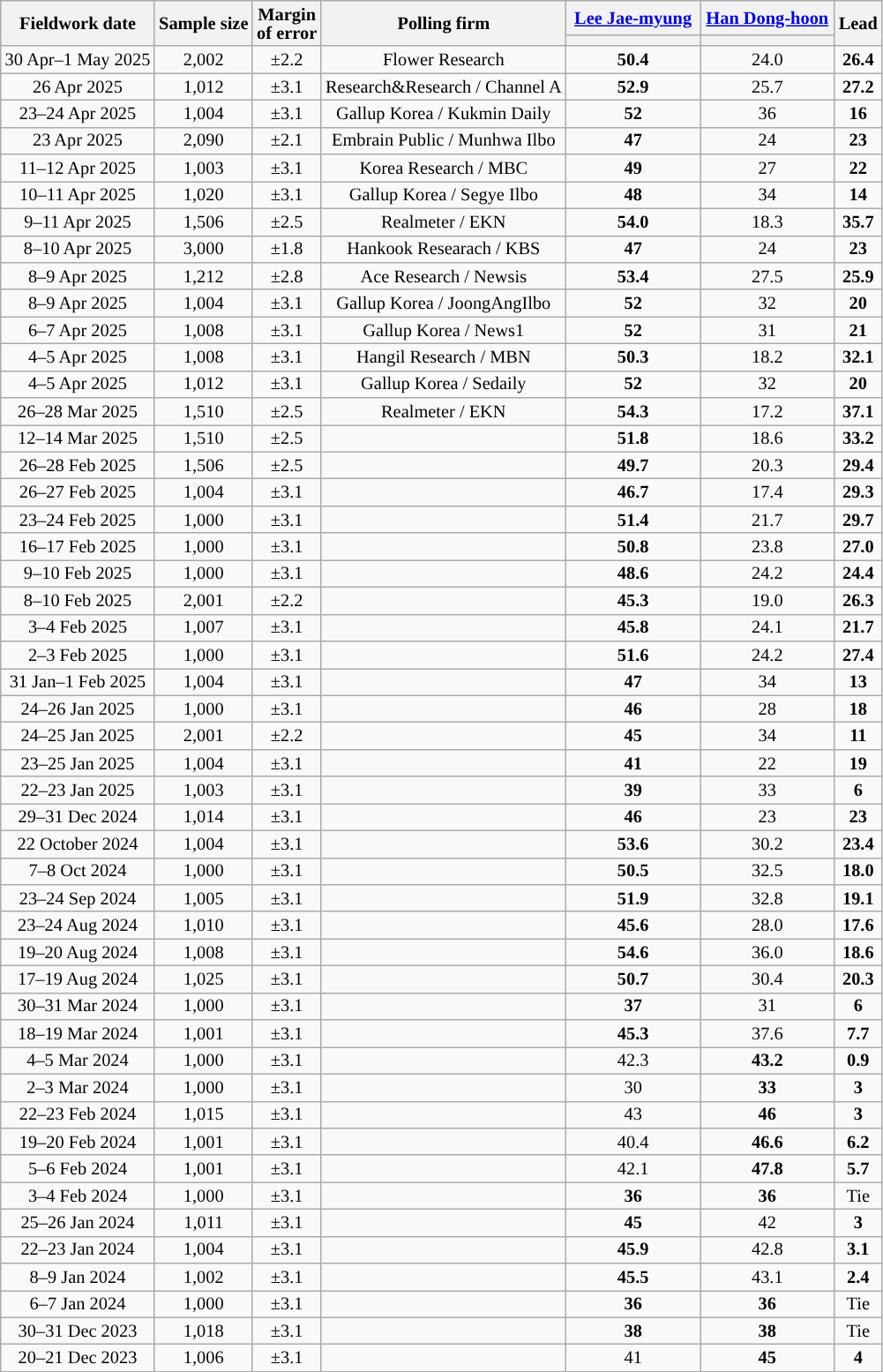<table class="wikitable tpl-blanktable sortable tpl-blanktable mw-collapsible" style="text-align:center; font-size:85%; line-height:14px">
<tr>
<th class="unsortable" rowspan="2">Fieldwork date</th>
<th class="unsortable" rowspan="2">Sample size</th>
<th class="unsortable" rowspan="2">Margin<br>of error</th>
<th class="unsortable" rowspan="2">Polling firm</th>
<th class="unsortable" colspan="1" style="width:95px"><a href='#'>Lee Jae-myung</a></th>
<th class="unsortable" colspan="1" style="width:95px"><a href='#'>Han Dong-hoon</a></th>
<th rowspan="2" class="unsortable">Lead</th>
</tr>
<tr>
<th colspan="1" style="background:"></th>
<th colspan="1" style="background:"></th>
</tr>
<tr>
<td data-sort-value="2025-5-1">30 Apr–1 May 2025</td>
<td>2,002</td>
<td>±2.2</td>
<td>Flower Research</td>
<td><strong>50.4</strong></td>
<td>24.0</td>
<td style="background:"><strong>26.4</strong></td>
</tr>
<tr>
<td data-sort-value="2025-4-26">26 Apr 2025</td>
<td>1,012</td>
<td>±3.1</td>
<td>Research&Research / Channel A</td>
<td><strong>52.9</strong></td>
<td>25.7</td>
<td style="background:"><strong>27.2</strong></td>
</tr>
<tr>
<td data-sort-value="2025-4-24">23–24 Apr 2025</td>
<td>1,004</td>
<td>±3.1</td>
<td>Gallup Korea / Kukmin Daily</td>
<td><strong>52</strong></td>
<td>36</td>
<td style="background:"><strong>16</strong></td>
</tr>
<tr>
<td data-sort-value="2025-4-23">23 Apr 2025</td>
<td>2,090</td>
<td>±2.1</td>
<td>Embrain Public / Munhwa Ilbo</td>
<td><strong>47</strong></td>
<td>24</td>
<td style="background:"><strong>23</strong></td>
</tr>
<tr>
<td data-sort-value="2025-4-12">11–12 Apr 2025</td>
<td>1,003</td>
<td>±3.1</td>
<td>Korea Research / MBC</td>
<td><strong>49</strong></td>
<td>27</td>
<td style="background:"><strong>22</strong></td>
</tr>
<tr>
<td data-sort-value="2025-4-11">10–11 Apr 2025</td>
<td>1,020</td>
<td>±3.1</td>
<td>Gallup Korea / Segye Ilbo</td>
<td><strong>48</strong></td>
<td>34</td>
<td style="background:"><strong>14</strong></td>
</tr>
<tr>
<td data-sort-value="2025-4-11">9–11 Apr 2025</td>
<td>1,506</td>
<td>±2.5</td>
<td>Realmeter / EKN</td>
<td><strong>54.0</strong></td>
<td>18.3</td>
<td style="background:"><strong>35.7</strong></td>
</tr>
<tr>
<td data-sort-value="2025-4-10">8–10 Apr 2025</td>
<td>3,000</td>
<td>±1.8</td>
<td>Hankook Researach / KBS</td>
<td><strong>47</strong></td>
<td>24</td>
<td style="background:"><strong>23</strong></td>
</tr>
<tr>
<td data-sort-value="2025-4-9">8–9 Apr 2025</td>
<td>1,212</td>
<td>±2.8</td>
<td>Ace Research / Newsis</td>
<td><strong>53.4</strong></td>
<td>27.5</td>
<td style="background:"><strong>25.9</strong></td>
</tr>
<tr>
<td data-sort-value="2025-4-9">8–9 Apr 2025</td>
<td>1,004</td>
<td>±3.1</td>
<td>Gallup Korea / JoongAngIlbo</td>
<td><strong>52</strong></td>
<td>32</td>
<td style="background:"><strong>20</strong></td>
</tr>
<tr>
<td data-sort-value="2025-4-7">6–7 Apr 2025</td>
<td>1,008</td>
<td>±3.1</td>
<td>Gallup Korea / News1</td>
<td><strong>52</strong></td>
<td>31</td>
<td style="background:"><strong>21</strong></td>
</tr>
<tr>
<td data-sort-value="2025-4-5">4–5 Apr 2025</td>
<td>1,008</td>
<td>±3.1</td>
<td>Hangil Research / MBN</td>
<td><strong>50.3</strong></td>
<td>18.2</td>
<td style="background:"><strong>32.1</strong></td>
</tr>
<tr>
<td data-sort-value="2025-4-5">4–5 Apr 2025</td>
<td>1,012</td>
<td>±3.1</td>
<td>Gallup Korea / Sedaily</td>
<td><strong>52</strong></td>
<td>32</td>
<td style="background:"><strong>20</strong></td>
</tr>
<tr>
<td data-sort-value="2025-3-28">26–28 Mar 2025</td>
<td>1,510</td>
<td>±2.5</td>
<td>Realmeter / EKN</td>
<td><strong>54.3</strong></td>
<td>17.2</td>
<td style="background:"><strong>37.1</strong></td>
</tr>
<tr>
<td data-sort-value="2025-3-14">12–14 Mar 2025</td>
<td>1,510</td>
<td>±2.5</td>
<td></td>
<td><strong>51.8</strong></td>
<td>18.6</td>
<td style="background:"><strong>33.2</strong></td>
</tr>
<tr>
<td data-sort-value="2025-2-28">26–28 Feb 2025</td>
<td>1,506</td>
<td>±2.5</td>
<td></td>
<td><strong>49.7</strong></td>
<td>20.3</td>
<td style="background:"><strong>29.4</strong></td>
</tr>
<tr>
<td data-sort-value="2025-2-27">26–27 Feb 2025</td>
<td>1,004</td>
<td>±3.1</td>
<td></td>
<td><strong>46.7</strong></td>
<td>17.4</td>
<td style="background:"><strong>29.3</strong></td>
</tr>
<tr>
<td data-sort-value="2025-2-24">23–24 Feb 2025</td>
<td>1,000</td>
<td>±3.1</td>
<td></td>
<td><strong>51.4</strong></td>
<td>21.7</td>
<td style="background:"><strong>29.7</strong></td>
</tr>
<tr>
<td data-sort-value="2025-2-17">16–17 Feb 2025</td>
<td>1,000</td>
<td>±3.1</td>
<td></td>
<td><strong>50.8</strong></td>
<td>23.8</td>
<td style="background:"><strong>27.0</strong></td>
</tr>
<tr>
<td data-sort-value="2025-2-10">9–10 Feb 2025</td>
<td>1,000</td>
<td>±3.1</td>
<td></td>
<td><strong>48.6</strong></td>
<td>24.2</td>
<td style="background:"><strong>24.4</strong></td>
</tr>
<tr>
<td data-sort-value="2025-2-10">8–10 Feb 2025</td>
<td>2,001</td>
<td>±2.2</td>
<td></td>
<td><strong>45.3</strong></td>
<td>19.0</td>
<td style="background:"><strong>26.3</strong></td>
</tr>
<tr>
<td data-sort-value="2025-2-4">3–4 Feb 2025</td>
<td>1,007</td>
<td>±3.1</td>
<td></td>
<td><strong>45.8</strong></td>
<td>24.1</td>
<td style="background:"><strong>21.7</strong></td>
</tr>
<tr>
<td data-sort-value="2025-2-3">2–3 Feb 2025</td>
<td>1,000</td>
<td>±3.1</td>
<td></td>
<td><strong>51.6</strong></td>
<td>24.2</td>
<td style="background:"><strong>27.4</strong></td>
</tr>
<tr>
<td data-sort-value="2025-2-1">31 Jan–1 Feb 2025</td>
<td>1,004</td>
<td>±3.1</td>
<td></td>
<td><strong>47</strong></td>
<td>34</td>
<td style="background:"><strong>13</strong></td>
</tr>
<tr>
<td data-sort-value="2025-1-26">24–26 Jan 2025</td>
<td>1,000</td>
<td>±3.1</td>
<td></td>
<td><strong>46</strong></td>
<td>28</td>
<td style="background:"><strong>18</strong></td>
</tr>
<tr>
<td data-sort-value="2025-1-25">24–25 Jan 2025</td>
<td>2,001</td>
<td>±2.2</td>
<td></td>
<td><strong>45</strong></td>
<td>34</td>
<td style="background:"><strong>11</strong></td>
</tr>
<tr>
<td data-sort-value="2025-1-25">23–25 Jan 2025</td>
<td>1,004</td>
<td>±3.1</td>
<td></td>
<td><strong>41</strong></td>
<td>22</td>
<td style="background:"><strong>19</strong></td>
</tr>
<tr>
<td data-sort-value="2025-1-23">22–23 Jan 2025</td>
<td>1,003</td>
<td>±3.1</td>
<td></td>
<td><strong>39</strong></td>
<td>33</td>
<td style="background:"><strong>6</strong></td>
</tr>
<tr>
<td data-sort-value="2024-12-31">29–31 Dec 2024</td>
<td>1,014</td>
<td>±3.1</td>
<td></td>
<td><strong>46</strong></td>
<td>23</td>
<td style="background:"><strong>23</strong></td>
</tr>
<tr>
<td data-sort-value="2024-10-22">22 October 2024</td>
<td>1,004</td>
<td>±3.1</td>
<td></td>
<td><strong>53.6</strong></td>
<td>30.2</td>
<td style="background:"><strong>23.4</strong></td>
</tr>
<tr>
<td data-sort-value="2024-10-8">7–8 Oct 2024</td>
<td>1,000</td>
<td>±3.1</td>
<td></td>
<td><strong>50.5</strong></td>
<td>32.5</td>
<td style="background:"><strong>18.0</strong></td>
</tr>
<tr>
<td data-sort-value="2024-9-24">23–24 Sep 2024</td>
<td>1,005</td>
<td>±3.1</td>
<td></td>
<td><strong>51.9</strong></td>
<td>32.8</td>
<td style="background:"><strong>19.1</strong></td>
</tr>
<tr>
<td data-sort-value="2024-8-24">23–24 Aug 2024</td>
<td>1,010</td>
<td>±3.1</td>
<td></td>
<td><strong>45.6</strong></td>
<td>28.0</td>
<td style="background:"><strong>17.6</strong></td>
</tr>
<tr>
<td data-sort-value="2024-8-20">19–20 Aug 2024</td>
<td>1,008</td>
<td>±3.1</td>
<td></td>
<td><strong>54.6</strong></td>
<td>36.0</td>
<td style="background:"><strong>18.6</strong></td>
</tr>
<tr>
<td data-sort-value="2024-8-19">17–19 Aug 2024</td>
<td>1,025</td>
<td>±3.1</td>
<td></td>
<td><strong>50.7</strong></td>
<td>30.4</td>
<td style="background:"><strong>20.3</strong></td>
</tr>
<tr>
<td data-sort-value="2024-3-31">30–31 Mar 2024</td>
<td>1,000</td>
<td>±3.1</td>
<td></td>
<td><strong>37</strong></td>
<td>31</td>
<td style="background:"><strong>6</strong></td>
</tr>
<tr>
<td data-sort-value="2024-3-19">18–19 Mar 2024</td>
<td>1,001</td>
<td>±3.1</td>
<td></td>
<td><strong>45.3</strong></td>
<td>37.6</td>
<td style="background:"><strong>7.7</strong></td>
</tr>
<tr>
<td data-sort-value="2024-3-5">4–5 Mar 2024</td>
<td>1,000</td>
<td>±3.1</td>
<td></td>
<td>42.3</td>
<td><strong>43.2</strong></td>
<td style="background:"><strong>0.9</strong></td>
</tr>
<tr>
<td data-sort-value="2024-3-3">2–3 Mar 2024</td>
<td>1,000</td>
<td>±3.1</td>
<td></td>
<td>30</td>
<td><strong>33</strong></td>
<td style="background:"><strong>3</strong></td>
</tr>
<tr>
<td data-sort-value="2024-2-23">22–23 Feb 2024</td>
<td>1,015</td>
<td>±3.1</td>
<td></td>
<td>43</td>
<td><strong>46</strong></td>
<td style="background:"><strong>3</strong></td>
</tr>
<tr>
<td data-sort-value="2024-2-20">19–20 Feb 2024</td>
<td>1,001</td>
<td>±3.1</td>
<td></td>
<td>40.4</td>
<td><strong>46.6</strong></td>
<td style="background:"><strong>6.2</strong></td>
</tr>
<tr>
<td data-sort-value="2024-2-6">5–6 Feb 2024</td>
<td>1,001</td>
<td>±3.1</td>
<td></td>
<td>42.1</td>
<td><strong>47.8</strong></td>
<td style="background:"><strong>5.7</strong></td>
</tr>
<tr>
<td data-sort-value="2024-2-4">3–4 Feb 2024</td>
<td>1,000</td>
<td>±3.1</td>
<td></td>
<td><strong>36</strong></td>
<td><strong>36</strong></td>
<td>Tie</td>
</tr>
<tr>
<td data-sort-value="2024-1-26">25–26 Jan 2024</td>
<td>1,011</td>
<td>±3.1</td>
<td></td>
<td><strong>45</strong></td>
<td>42</td>
<td style="background:"><strong>3</strong></td>
</tr>
<tr>
<td data-sort-value="2024-1-23">22–23 Jan 2024</td>
<td>1,004</td>
<td>±3.1</td>
<td></td>
<td><strong>45.9</strong></td>
<td>42.8</td>
<td style="background:"><strong>3.1</strong></td>
</tr>
<tr>
<td data-sort-value="2024-1-9">8–9 Jan 2024</td>
<td>1,002</td>
<td>±3.1</td>
<td></td>
<td><strong>45.5</strong></td>
<td>43.1</td>
<td style="background:"><strong>2.4</strong></td>
</tr>
<tr>
<td data-sort-value="2024-1-7">6–7 Jan 2024</td>
<td>1,000</td>
<td>±3.1</td>
<td></td>
<td><strong>36</strong></td>
<td><strong>36</strong></td>
<td>Tie</td>
</tr>
<tr>
<td data-sort-value="2023-12-31">30–31 Dec 2023</td>
<td>1,018</td>
<td>±3.1</td>
<td></td>
<td><strong>38</strong></td>
<td><strong>38</strong></td>
<td>Tie</td>
</tr>
<tr>
<td data-sort-value="2023-12-21">20–21 Dec 2023</td>
<td>1,006</td>
<td>±3.1</td>
<td></td>
<td>41</td>
<td><strong>45</strong></td>
<td style="background:"><strong>4</strong></td>
</tr>
</table>
